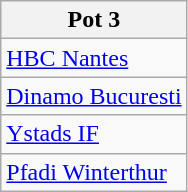<table class="wikitable" style="float:left; margin-right:0.5em">
<tr>
<th>Pot 3</th>
</tr>
<tr>
<td> <a href='#'>HBC Nantes</a></td>
</tr>
<tr>
<td> <a href='#'>Dinamo Bucuresti</a></td>
</tr>
<tr>
<td> <a href='#'>Ystads IF</a></td>
</tr>
<tr>
<td> <a href='#'>Pfadi Winterthur</a></td>
</tr>
</table>
